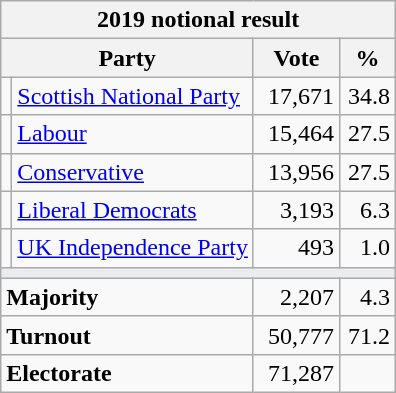<table class="wikitable">
<tr>
<th colspan="4">2019 notional result  </th>
</tr>
<tr>
<th bgcolor="#DDDDFF" width="130px" colspan="2">Party</th>
<th bgcolor="#DDDDFF" width="50px">Vote</th>
<th bgcolor="#DDDDFF" width="30px">%</th>
</tr>
<tr>
<td></td>
<td><a href='#'>Scottish National Party</a></td>
<td align=right>17,671</td>
<td align=right>34.8</td>
</tr>
<tr>
<td></td>
<td><a href='#'>Labour</a></td>
<td align="right">15,464</td>
<td align="right">27.5</td>
</tr>
<tr>
<td></td>
<td><a href='#'>Conservative</a></td>
<td align=right>13,956</td>
<td align=right>27.5</td>
</tr>
<tr>
<td></td>
<td><a href='#'>Liberal Democrats</a></td>
<td align=right>3,193</td>
<td align=right>6.3</td>
</tr>
<tr>
<td></td>
<td><a href='#'>UK Independence Party</a></td>
<td align=right>493</td>
<td align=right>1.0</td>
</tr>
<tr>
<td colspan="4" bgcolor="#EAECF0"></td>
</tr>
<tr>
<td colspan="2"><strong>Majority</strong></td>
<td align="right">2,207</td>
<td align="right">4.3</td>
</tr>
<tr>
<td colspan="2"><strong>Turnout</strong></td>
<td align="right">50,777</td>
<td align="right">71.2</td>
</tr>
<tr>
<td colspan="2"><strong>Electorate</strong></td>
<td align=right>71,287</td>
</tr>
</table>
